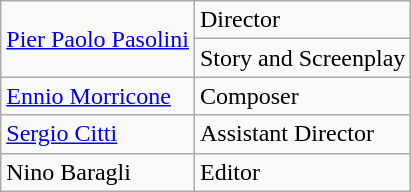<table class="wikitable">
<tr>
<td rowspan="2"><a href='#'>Pier Paolo Pasolini</a></td>
<td>Director</td>
</tr>
<tr>
<td>Story and Screenplay</td>
</tr>
<tr>
<td><a href='#'>Ennio Morricone</a></td>
<td>Composer</td>
</tr>
<tr>
<td><a href='#'>Sergio Citti</a></td>
<td>Assistant Director</td>
</tr>
<tr>
<td>Nino Baragli</td>
<td>Editor</td>
</tr>
</table>
